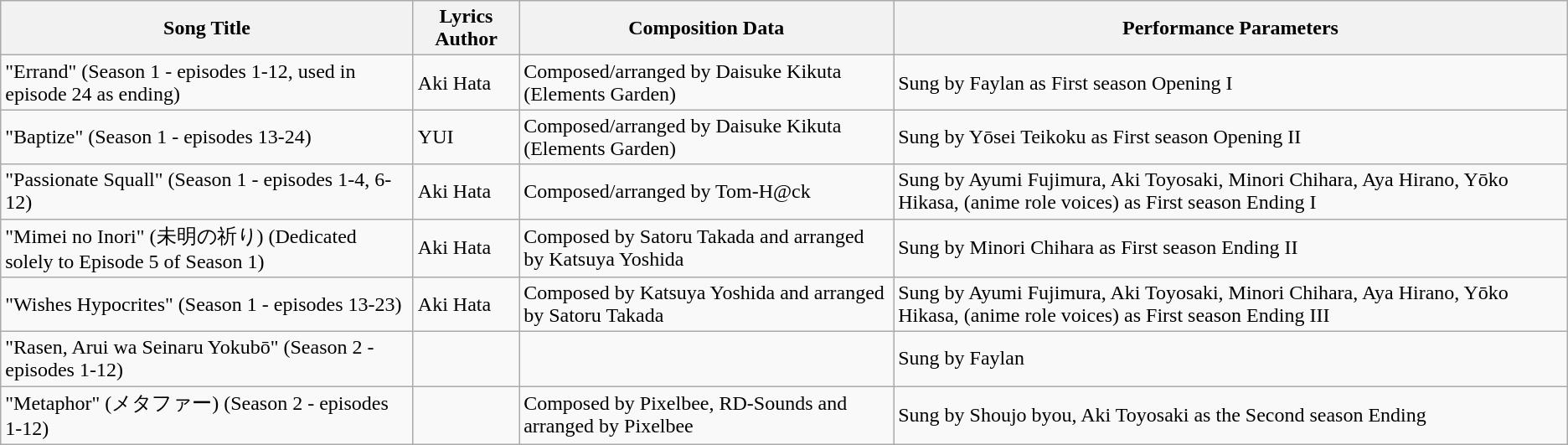<table class="wikitable">
<tr>
<th>Song Title</th>
<th>Lyrics Author</th>
<th>Composition Data</th>
<th>Performance Parameters</th>
</tr>
<tr>
<td>"Errand" (Season 1 - episodes 1-12, used in episode 24 as ending)</td>
<td>Aki Hata</td>
<td>Composed/arranged by Daisuke Kikuta (Elements Garden)</td>
<td>Sung by Faylan as First season Opening I</td>
</tr>
<tr>
<td>"Baptize" (Season 1 - episodes 13-24)</td>
<td>YUI</td>
<td>Composed/arranged by Daisuke Kikuta (Elements Garden)</td>
<td>Sung by Yōsei Teikoku as First season Opening II</td>
</tr>
<tr>
<td>"Passionate Squall" (Season 1 - episodes 1-4, 6-12)</td>
<td>Aki Hata</td>
<td>Composed/arranged by Tom-H@ck</td>
<td>Sung by Ayumi Fujimura, Aki Toyosaki, Minori Chihara, Aya Hirano, Yōko Hikasa, (anime role voices) as First season Ending I</td>
</tr>
<tr>
<td>"Mimei no Inori" (未明の祈り) (Dedicated solely to Episode 5 of Season 1)</td>
<td>Aki Hata</td>
<td>Composed by Satoru Takada and arranged by Katsuya Yoshida</td>
<td>Sung by Minori Chihara as First season Ending II</td>
</tr>
<tr>
<td>"Wishes Hypocrites" (Season 1 - episodes 13-23)</td>
<td>Aki Hata</td>
<td>Composed by Katsuya Yoshida and arranged by Satoru Takada</td>
<td>Sung by Ayumi Fujimura, Aki Toyosaki, Minori Chihara, Aya Hirano, Yōko Hikasa, (anime role voices) as First season Ending III</td>
</tr>
<tr>
<td>"Rasen, Arui wa Seinaru Yokubō" (Season 2 - episodes 1-12)</td>
<td></td>
<td></td>
<td>Sung by Faylan</td>
</tr>
<tr>
<td>"Metaphor" (メタファー) (Season 2 - episodes 1-12)</td>
<td></td>
<td>Composed by Pixelbee, RD-Sounds and arranged by Pixelbee</td>
<td>Sung by Shoujo byou, Aki Toyosaki as the Second season Ending</td>
</tr>
</table>
